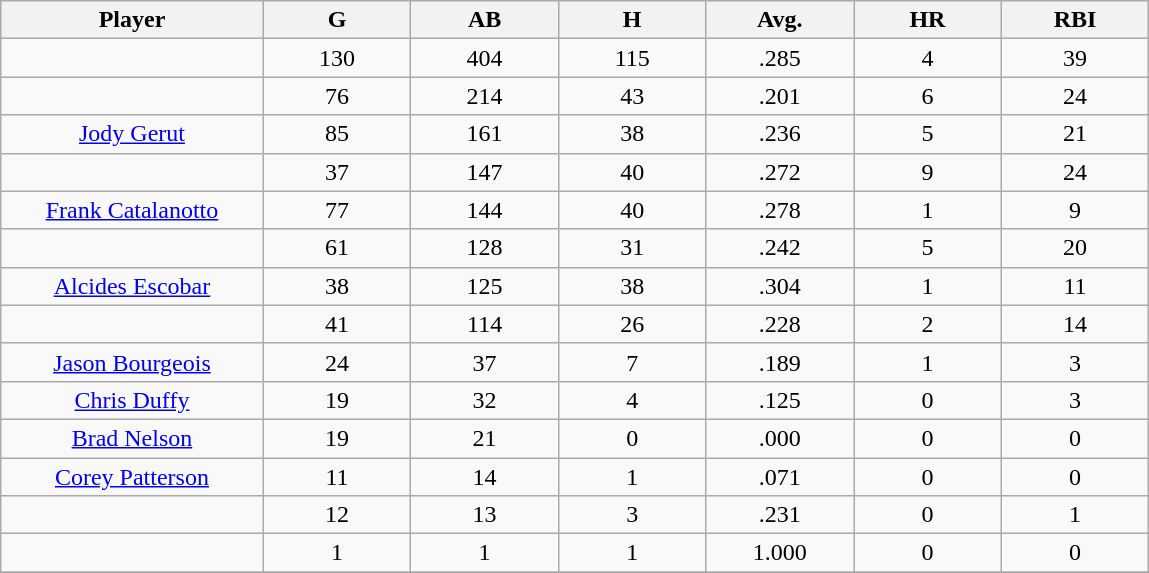<table class="wikitable sortable">
<tr>
<th bgcolor="#DDDDFF" width="16%">Player</th>
<th bgcolor="#DDDDFF" width="9%">G</th>
<th bgcolor="#DDDDFF" width="9%">AB</th>
<th bgcolor="#DDDDFF" width="9%">H</th>
<th bgcolor="#DDDDFF" width="9%">Avg.</th>
<th bgcolor="#DDDDFF" width="9%">HR</th>
<th bgcolor="#DDDDFF" width="9%">RBI</th>
</tr>
<tr align="center">
<td></td>
<td>130</td>
<td>404</td>
<td>115</td>
<td>.285</td>
<td>4</td>
<td>39</td>
</tr>
<tr align="center">
<td></td>
<td>76</td>
<td>214</td>
<td>43</td>
<td>.201</td>
<td>6</td>
<td>24</td>
</tr>
<tr align="center">
<td><a href='#'>Jody Gerut</a></td>
<td>85</td>
<td>161</td>
<td>38</td>
<td>.236</td>
<td>5</td>
<td>21</td>
</tr>
<tr align=center>
<td></td>
<td>37</td>
<td>147</td>
<td>40</td>
<td>.272</td>
<td>9</td>
<td>24</td>
</tr>
<tr align="center">
<td><a href='#'>Frank Catalanotto</a></td>
<td>77</td>
<td>144</td>
<td>40</td>
<td>.278</td>
<td>1</td>
<td>9</td>
</tr>
<tr align=center>
<td></td>
<td>61</td>
<td>128</td>
<td>31</td>
<td>.242</td>
<td>5</td>
<td>20</td>
</tr>
<tr align="center">
<td><a href='#'>Alcides Escobar</a></td>
<td>38</td>
<td>125</td>
<td>38</td>
<td>.304</td>
<td>1</td>
<td>11</td>
</tr>
<tr align=center>
<td></td>
<td>41</td>
<td>114</td>
<td>26</td>
<td>.228</td>
<td>2</td>
<td>14</td>
</tr>
<tr align="center">
<td><a href='#'>Jason Bourgeois</a></td>
<td>24</td>
<td>37</td>
<td>7</td>
<td>.189</td>
<td>1</td>
<td>3</td>
</tr>
<tr align=center>
<td><a href='#'>Chris Duffy</a></td>
<td>19</td>
<td>32</td>
<td>4</td>
<td>.125</td>
<td>0</td>
<td>3</td>
</tr>
<tr align=center>
<td><a href='#'>Brad Nelson</a></td>
<td>19</td>
<td>21</td>
<td>0</td>
<td>.000</td>
<td>0</td>
<td>0</td>
</tr>
<tr align=center>
<td><a href='#'>Corey Patterson</a></td>
<td>11</td>
<td>14</td>
<td>1</td>
<td>.071</td>
<td>0</td>
<td>0</td>
</tr>
<tr align=center>
<td></td>
<td>12</td>
<td>13</td>
<td>3</td>
<td>.231</td>
<td>0</td>
<td>1</td>
</tr>
<tr align="center">
<td></td>
<td>1</td>
<td>1</td>
<td>1</td>
<td>1.000</td>
<td>0</td>
<td>0</td>
</tr>
<tr align="center">
</tr>
</table>
